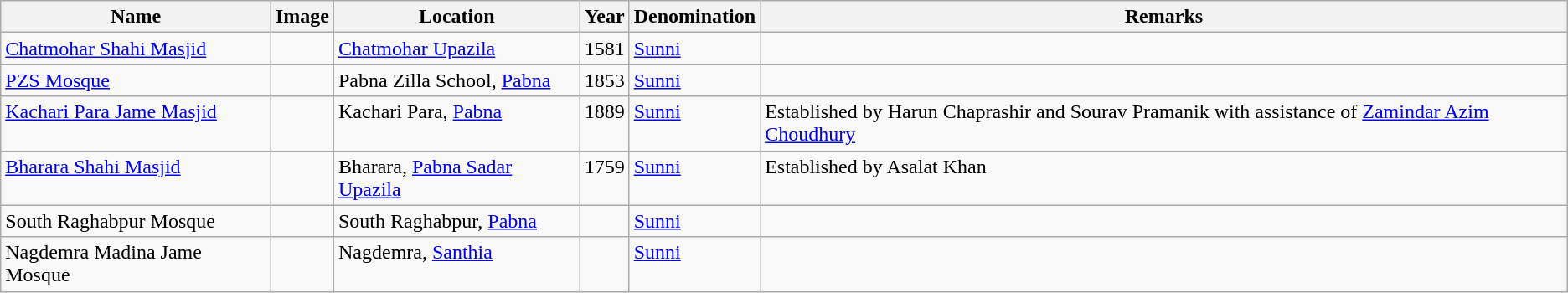<table class="wikitable sortable">
<tr>
<th>Name</th>
<th align=center class=unsortable>Image</th>
<th>Location</th>
<th>Year</th>
<th>Denomination</th>
<th align=left class=unsortable>Remarks</th>
</tr>
<tr valign=top>
<td><a href='#'>Chatmohar Shahi Masjid</a></td>
<td></td>
<td><a href='#'>Chatmohar Upazila</a></td>
<td>1581</td>
<td><a href='#'>Sunni</a></td>
<td></td>
</tr>
<tr valign=top>
<td><a href='#'>PZS Mosque</a></td>
<td></td>
<td>Pabna Zilla School, <a href='#'>Pabna</a></td>
<td>1853</td>
<td><a href='#'>Sunni</a></td>
<td></td>
</tr>
<tr valign=top>
<td><a href='#'>Kachari Para Jame Masjid</a></td>
<td></td>
<td>Kachari Para, <a href='#'>Pabna</a></td>
<td>1889</td>
<td><a href='#'>Sunni</a></td>
<td>Established by Harun Chaprashir and Sourav Pramanik with assistance of <a href='#'>Zamindar Azim Choudhury</a></td>
</tr>
<tr valign=top>
<td><a href='#'>Bharara Shahi Masjid</a></td>
<td></td>
<td>Bharara, <a href='#'>Pabna Sadar Upazila</a></td>
<td>1759</td>
<td><a href='#'>Sunni</a></td>
<td>Established by Asalat Khan</td>
</tr>
<tr valign=top>
<td>South Raghabpur Mosque</td>
<td></td>
<td>South Raghabpur, <a href='#'>Pabna</a></td>
<td></td>
<td><a href='#'>Sunni</a></td>
<td></td>
</tr>
<tr valign=top>
<td>Nagdemra Madina Jame Mosque</td>
<td></td>
<td>Nagdemra, <a href='#'>Santhia</a></td>
<td></td>
<td><a href='#'>Sunni</a></td>
<td></td>
</tr>
</table>
